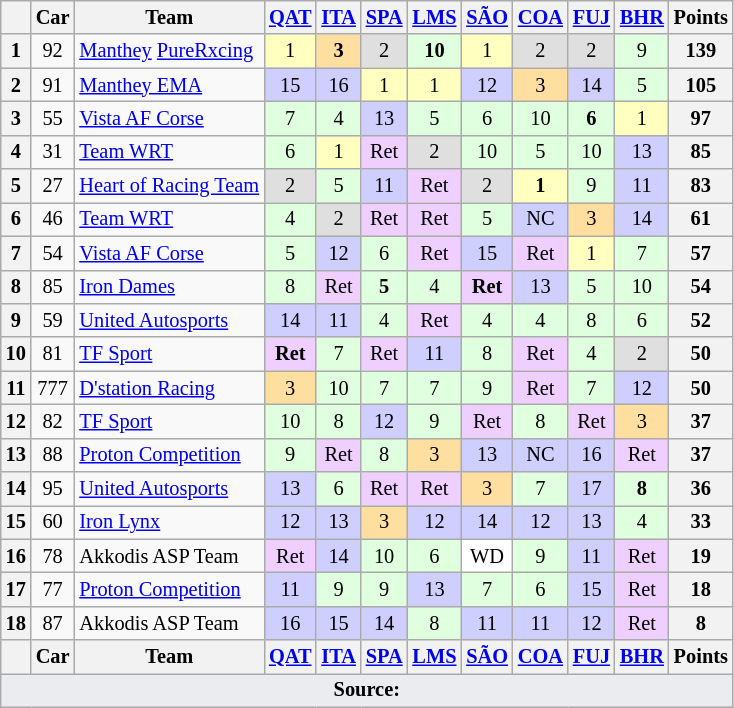<table class="wikitable" style="font-size:85%; text-align:center;">
<tr>
<th></th>
<th>Car</th>
<th>Team</th>
<th><a href='#'>QAT</a><br></th>
<th><a href='#'>ITA</a><br></th>
<th><a href='#'>SPA</a><br></th>
<th><a href='#'>LMS</a><br></th>
<th><a href='#'>SÃO</a><br></th>
<th><a href='#'>COA</a><br></th>
<th><a href='#'>FUJ</a><br></th>
<th><a href='#'>BHR</a><br></th>
<th>Points</th>
</tr>
<tr>
<th>1</th>
<td>92</td>
<td align="left"> <a href='#'>Manthey</a> <a href='#'>PureRxcing</a></td>
<td style="background:#ffffbf;">1</td>
<td style="background:#ffdf9f;"><strong>3</strong></td>
<td style="background:#dfdfdf;">2</td>
<td style="background:#dfffdf;"><strong>10</strong></td>
<td style="background:#ffffbf;">1</td>
<td style="background:#dfdfdf;">2</td>
<td style="background:#dfdfdf;">2</td>
<td style="background:#dfffdf;">9</td>
<th>139</th>
</tr>
<tr>
<th>2</th>
<td>91</td>
<td align="left"> <a href='#'>Manthey EMA</a></td>
<td style="background:#cfcfff;">15</td>
<td style="background:#cfcfff;">16</td>
<td style="background:#ffffbf;">1</td>
<td style="background:#ffffbf;">1</td>
<td style="background:#cfcfff;">12</td>
<td style="background:#ffdf9f;">3</td>
<td style="background:#cfcfff;">14</td>
<td style="background:#dfffdf;">5</td>
<th>105</th>
</tr>
<tr>
<th>3</th>
<td>55</td>
<td align="left"> <a href='#'>Vista AF Corse</a></td>
<td style="background:#dfffdf;">7</td>
<td style="background:#dfffdf;">4</td>
<td style="background:#cfcfff;">13</td>
<td style="background:#dfffdf;">5</td>
<td style="background:#dfffdf;">6</td>
<td style="background:#dfffdf;">10</td>
<td style="background:#dfffdf;"><strong>6</strong></td>
<td style="background:#ffffbf;">1</td>
<th>97</th>
</tr>
<tr>
<th>4</th>
<td>31</td>
<td align="left"> <a href='#'>Team WRT</a></td>
<td style="background:#dfffdf;">6</td>
<td style="background:#ffffbf;">1</td>
<td style="background:#efcfff;">Ret</td>
<td style="background:#dfdfdf;">2</td>
<td style="background:#dfffdf;">10</td>
<td style="background:#dfffdf;">5</td>
<td style="background:#dfffdf;">10</td>
<td style="background:#cfcfff;">13</td>
<th>85</th>
</tr>
<tr>
<th>5</th>
<td>27</td>
<td align="left" nowrap> <a href='#'>Heart of Racing Team</a></td>
<td style="background:#dfdfdf;">2</td>
<td style="background:#dfffdf;">5</td>
<td style="background:#cfcfff;">11</td>
<td style="background:#efcfff;">Ret</td>
<td style="background:#dfdfdf;">2</td>
<td style="background:#ffffbf;"><strong>1</strong></td>
<td style="background:#dfffdf;">9</td>
<td style="background:#cfcfff;">11</td>
<th>83</th>
</tr>
<tr>
<th>6</th>
<td>46</td>
<td align="left"> <a href='#'>Team WRT</a></td>
<td style="background:#dfffdf;">4</td>
<td style="background:#dfdfdf;">2</td>
<td style="background:#efcfff;">Ret</td>
<td style="background:#efcfff;">Ret</td>
<td style="background:#dfffdf;">5</td>
<td style="background:#cfcfff;">NC</td>
<td style="background:#ffdf9f;">3</td>
<td style="background:#cfcfff;">14</td>
<th>61</th>
</tr>
<tr>
<th>7</th>
<td>54</td>
<td align="left"> <a href='#'>Vista AF Corse</a></td>
<td style="background:#dfffdf;">5</td>
<td style="background:#cfcfff;">12</td>
<td style="background:#dfffdf;">6</td>
<td style="background:#efcfff;">Ret</td>
<td style="background:#cfcfff;">15</td>
<td style="background:#efcfff;">Ret</td>
<td style="background:#ffffbf;">1</td>
<td style="background:#dfffdf;">7</td>
<th>57</th>
</tr>
<tr>
<th>8</th>
<td>85</td>
<td align="left"> <a href='#'>Iron Dames</a></td>
<td style="background:#dfffdf;">8</td>
<td style="background:#efcfff;">Ret</td>
<td style="background:#dfffdf;"><strong>5</strong></td>
<td style="background:#dfffdf;">4</td>
<td style="background:#efcfff;"><strong>Ret</strong></td>
<td style="background:#cfcfff;">13</td>
<td style="background:#dfffdf;">5</td>
<td style="background:#dfffdf;">10</td>
<th>54</th>
</tr>
<tr>
<th>9</th>
<td>59</td>
<td align="left"> <a href='#'>United Autosports</a></td>
<td style="background:#cfcfff;">14</td>
<td style="background:#cfcfff;">11</td>
<td style="background:#dfffdf;">4</td>
<td style="background:#efcfff;">Ret</td>
<td style="background:#dfffdf;">4</td>
<td style="background:#dfffdf;">4</td>
<td style="background:#dfffdf;">8</td>
<td style="background:#dfffdf;">6</td>
<th>52</th>
</tr>
<tr>
<th>10</th>
<td>81</td>
<td align="left"> <a href='#'>TF Sport</a></td>
<td style="background:#efcfff;"><strong>Ret</strong></td>
<td style="background:#dfffdf;">7</td>
<td style="background:#efcfff;">Ret</td>
<td style="background:#cfcfff;">11</td>
<td style="background:#dfffdf;">8</td>
<td style="background:#efcfff;">Ret</td>
<td style="background:#dfffdf;">4</td>
<td style="background:#dfdfdf;">2</td>
<th>50</th>
</tr>
<tr>
<th>11</th>
<td>777</td>
<td align="left"> <a href='#'>D'station Racing</a></td>
<td style="background:#ffdf9f;">3</td>
<td style="background:#dfffdf;">10</td>
<td style="background:#dfffdf;">7</td>
<td style="background:#dfffdf;">7</td>
<td style="background:#dfffdf;">9</td>
<td style="background:#efcfff;">Ret</td>
<td style="background:#dfffdf;">7</td>
<td style="background:#cfcfff;">12</td>
<th>50</th>
</tr>
<tr>
<th>12</th>
<td>82</td>
<td align="left"> <a href='#'>TF Sport</a></td>
<td style="background:#dfffdf;">10</td>
<td style="background:#dfffdf;">8</td>
<td style="background:#cfcfff;">12</td>
<td style="background:#dfffdf;">9</td>
<td style="background:#efcfff;">Ret</td>
<td style="background:#dfffdf;">8</td>
<td style="background:#efcfff;">Ret</td>
<td style="background:#ffdf9f;">3</td>
<th>37</th>
</tr>
<tr>
<th>13</th>
<td>88</td>
<td align="left"> <a href='#'>Proton Competition</a></td>
<td style="background:#dfffdf;">9</td>
<td style="background:#efcfff;">Ret</td>
<td style="background:#dfffdf;">8</td>
<td style="background:#ffdf9f;">3</td>
<td style="background:#cfcfff;">13</td>
<td style="background:#cfcfff;">NC</td>
<td style="background:#cfcfff;">16</td>
<td style="background:#efcfff;">Ret</td>
<th>37</th>
</tr>
<tr>
<th>14</th>
<td>95</td>
<td align="left"> <a href='#'>United Autosports</a></td>
<td style="background:#cfcfff;">13</td>
<td style="background:#dfffdf;">6</td>
<td style="background:#efcfff;">Ret</td>
<td style="background:#efcfff;">Ret</td>
<td style="background:#ffdf9f;">3</td>
<td style="background:#dfffdf;">7</td>
<td style="background:#cfcfff;">17</td>
<td style="background:#dfffdf;"><strong>8</strong></td>
<th>36</th>
</tr>
<tr>
<th>15</th>
<td>60</td>
<td align="left"> <a href='#'>Iron Lynx</a></td>
<td style="background:#cfcfff;">12</td>
<td style="background:#cfcfff;">13</td>
<td style="background:#ffdf9f;">3</td>
<td style="background:#cfcfff;">12</td>
<td style="background:#cfcfff;">14</td>
<td style="background:#cfcfff;">12</td>
<td style="background:#cfcfff;">13</td>
<td style="background:#dfffdf;">4</td>
<th>33</th>
</tr>
<tr>
<th>16</th>
<td>78</td>
<td align="left"> Akkodis ASP Team</td>
<td style="background:#efcfff;">Ret</td>
<td style="background:#cfcfff;">14</td>
<td style="background:#dfffdf;">10</td>
<td style="background:#dfffdf;">6</td>
<td style="background:#FFFFFF;">WD</td>
<td style="background:#dfffdf;">9</td>
<td style="background:#cfcfff;">11</td>
<td style="background:#efcfff;">Ret</td>
<th>19</th>
</tr>
<tr>
<th>17</th>
<td>77</td>
<td align="left"> <a href='#'>Proton Competition</a></td>
<td style="background:#cfcfff;">11</td>
<td style="background:#dfffdf;">9</td>
<td style="background:#dfffdf;">9</td>
<td style="background:#cfcfff;">13</td>
<td style="background:#dfffdf;">7</td>
<td style="background:#dfffdf;">6</td>
<td style="background:#cfcfff;">15</td>
<td style="background:#efcfff;">Ret</td>
<th>18</th>
</tr>
<tr>
<th>18</th>
<td>87</td>
<td align="left"> Akkodis ASP Team</td>
<td style="background:#cfcfff;">16</td>
<td style="background:#cfcfff;">15</td>
<td style="background:#cfcfff;">14</td>
<td style="background:#dfffdf;">8</td>
<td style="background:#cfcfff;">11</td>
<td style="background:#cfcfff;">11</td>
<td style="background:#cfcfff;">12</td>
<td style="background:#efcfff;">Ret</td>
<th>8</th>
</tr>
<tr>
<th></th>
<th>Car</th>
<th>Team</th>
<th><a href='#'>QAT</a><br></th>
<th><a href='#'>ITA</a><br></th>
<th><a href='#'>SPA</a><br></th>
<th><a href='#'>LMS</a><br></th>
<th><a href='#'>SÃO</a><br></th>
<th><a href='#'>COA</a><br></th>
<th><a href='#'>FUJ</a><br></th>
<th><a href='#'>BHR</a><br></th>
<th>Points</th>
</tr>
<tr class="sortbottom">
<td colspan="12" style="background-color:#EAECF0;text-align:center"><strong>Source:</strong></td>
</tr>
</table>
